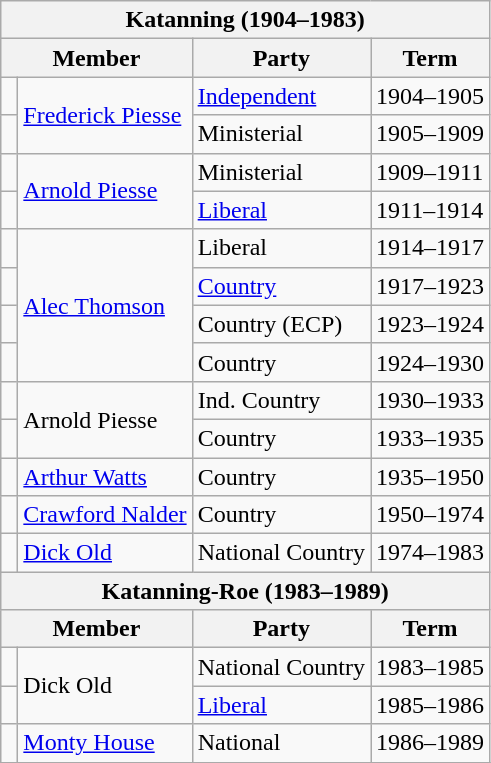<table class="wikitable">
<tr>
<th colspan="4">Katanning (1904–1983)</th>
</tr>
<tr>
<th colspan="2">Member</th>
<th>Party</th>
<th>Term</th>
</tr>
<tr>
<td> </td>
<td rowspan="2"><a href='#'>Frederick Piesse</a></td>
<td><a href='#'>Independent</a></td>
<td>1904–1905</td>
</tr>
<tr>
<td> </td>
<td>Ministerial</td>
<td>1905–1909</td>
</tr>
<tr>
<td> </td>
<td rowspan="2"><a href='#'>Arnold Piesse</a></td>
<td>Ministerial</td>
<td>1909–1911</td>
</tr>
<tr>
<td> </td>
<td><a href='#'>Liberal</a></td>
<td>1911–1914</td>
</tr>
<tr>
<td> </td>
<td rowspan="4"><a href='#'>Alec Thomson</a></td>
<td>Liberal</td>
<td>1914–1917</td>
</tr>
<tr>
<td> </td>
<td><a href='#'>Country</a></td>
<td>1917–1923</td>
</tr>
<tr>
<td> </td>
<td>Country (ECP)</td>
<td>1923–1924</td>
</tr>
<tr>
<td> </td>
<td>Country</td>
<td>1924–1930</td>
</tr>
<tr>
<td> </td>
<td rowspan="2">Arnold Piesse</td>
<td>Ind. Country</td>
<td>1930–1933</td>
</tr>
<tr>
<td> </td>
<td>Country</td>
<td>1933–1935</td>
</tr>
<tr>
<td> </td>
<td><a href='#'>Arthur Watts</a></td>
<td>Country</td>
<td>1935–1950</td>
</tr>
<tr>
<td> </td>
<td><a href='#'>Crawford Nalder</a></td>
<td>Country</td>
<td>1950–1974</td>
</tr>
<tr>
<td> </td>
<td><a href='#'>Dick Old</a></td>
<td>National Country</td>
<td>1974–1983</td>
</tr>
<tr>
<th colspan="4">Katanning-Roe (1983–1989)</th>
</tr>
<tr>
<th colspan="2">Member</th>
<th>Party</th>
<th>Term</th>
</tr>
<tr>
<td> </td>
<td rowspan="2">Dick Old</td>
<td>National Country</td>
<td>1983–1985</td>
</tr>
<tr>
<td> </td>
<td><a href='#'>Liberal</a></td>
<td>1985–1986</td>
</tr>
<tr>
<td> </td>
<td><a href='#'>Monty House</a></td>
<td>National</td>
<td>1986–1989</td>
</tr>
<tr>
</tr>
</table>
